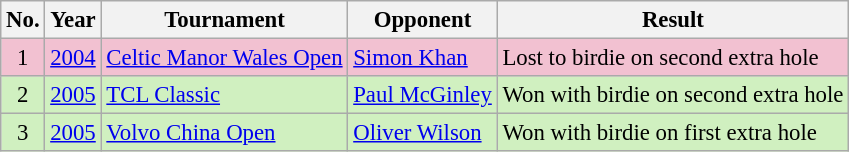<table class="wikitable" style="font-size:95%;">
<tr>
<th>No.</th>
<th>Year</th>
<th>Tournament</th>
<th>Opponent</th>
<th>Result</th>
</tr>
<tr style="background:#F2C1D1;">
<td align=center>1</td>
<td><a href='#'>2004</a></td>
<td><a href='#'>Celtic Manor Wales Open</a></td>
<td> <a href='#'>Simon Khan</a></td>
<td>Lost to birdie on second extra hole</td>
</tr>
<tr style="background:#D0F0C0;">
<td align=center>2</td>
<td><a href='#'>2005</a></td>
<td><a href='#'>TCL Classic</a></td>
<td> <a href='#'>Paul McGinley</a></td>
<td>Won with birdie on second extra hole</td>
</tr>
<tr style="background:#D0F0C0;">
<td align=center>3</td>
<td><a href='#'>2005</a></td>
<td><a href='#'>Volvo China Open</a></td>
<td> <a href='#'>Oliver Wilson</a></td>
<td>Won with birdie on first extra hole</td>
</tr>
</table>
